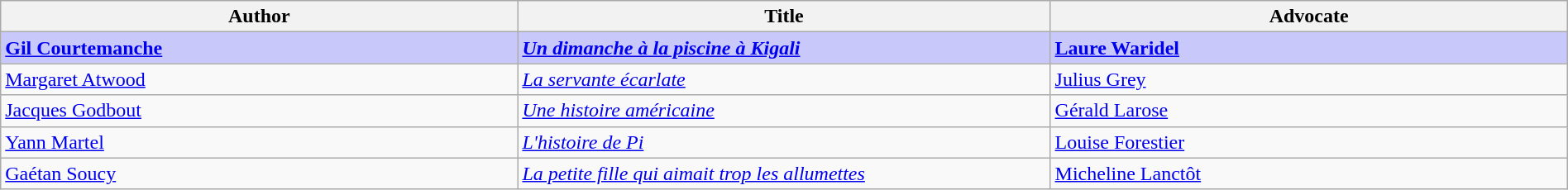<table class="wikitable" style="width:100%;">
<tr>
<th width=33%>Author</th>
<th width=34%>Title</th>
<th width=34%>Advocate</th>
</tr>
<tr>
<td style="background:#C8C8FA"><strong><a href='#'>Gil Courtemanche</a></strong></td>
<td style="background:#C8C8FA"><strong><em><a href='#'>Un dimanche à la piscine à Kigali</a></em></strong></td>
<td style="background:#C8C8FA"><strong><a href='#'>Laure Waridel</a></strong></td>
</tr>
<tr>
<td><a href='#'>Margaret Atwood</a></td>
<td><em><a href='#'>La servante écarlate</a></em></td>
<td><a href='#'>Julius Grey</a></td>
</tr>
<tr>
<td><a href='#'>Jacques Godbout</a></td>
<td><em><a href='#'>Une histoire américaine</a></em></td>
<td><a href='#'>Gérald Larose</a></td>
</tr>
<tr>
<td><a href='#'>Yann Martel</a></td>
<td><em><a href='#'>L'histoire de Pi</a></em></td>
<td><a href='#'>Louise Forestier</a></td>
</tr>
<tr>
<td><a href='#'>Gaétan Soucy</a></td>
<td><em><a href='#'>La petite fille qui aimait trop les allumettes</a></em></td>
<td><a href='#'>Micheline Lanctôt</a></td>
</tr>
</table>
